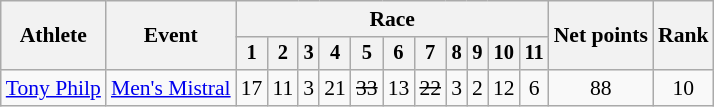<table class=wikitable style=font-size:90%;text-align:center>
<tr>
<th rowspan=2>Athlete</th>
<th rowspan=2>Event</th>
<th colspan=11>Race</th>
<th rowspan=2>Net points</th>
<th rowspan=2>Rank</th>
</tr>
<tr style=font-size:95%>
<th>1</th>
<th>2</th>
<th>3</th>
<th>4</th>
<th>5</th>
<th>6</th>
<th>7</th>
<th>8</th>
<th>9</th>
<th>10</th>
<th>11</th>
</tr>
<tr>
<td align=left><a href='#'>Tony Philp</a></td>
<td align=left><a href='#'>Men's Mistral</a></td>
<td>17</td>
<td>11</td>
<td>3</td>
<td>21</td>
<td><s>33</s></td>
<td>13</td>
<td><s>22</s></td>
<td>3</td>
<td>2</td>
<td>12</td>
<td>6</td>
<td>88</td>
<td>10</td>
</tr>
</table>
